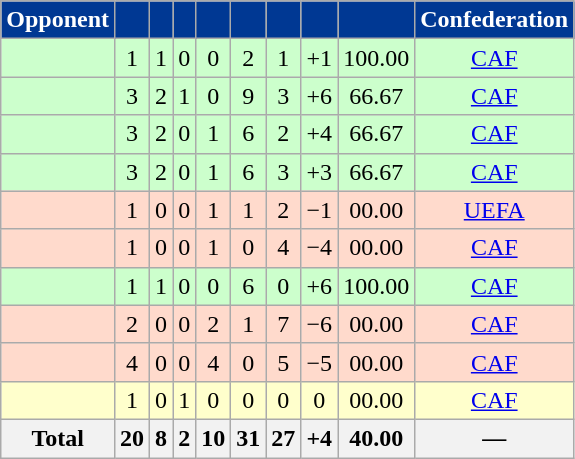<table class="wikitable sortable" style="text-align:center;">
<tr style="color:white">
<th style="background-color:#003893;color:white">Opponent</th>
<th style="background-color:#003893;"></th>
<th style="background-color:#003893;"></th>
<th style="background-color:#003893;"></th>
<th style="background-color:#003893;"></th>
<th style="background-color:#003893;"></th>
<th style="background-color:#003893;"></th>
<th style="background-color:#003893;"></th>
<th style="background-color:#003893;"></th>
<th style="background-color:#003893;color:white">Confederation</th>
</tr>
<tr bgcolor=CCFFCC>
<td style="text-align:left;"></td>
<td>1</td>
<td>1</td>
<td>0</td>
<td>0</td>
<td>2</td>
<td>1</td>
<td>+1</td>
<td>100.00</td>
<td><a href='#'>CAF</a></td>
</tr>
<tr bgcolor=CCFFCC>
<td style="text-align:left;"></td>
<td>3</td>
<td>2</td>
<td>1</td>
<td>0</td>
<td>9</td>
<td>3</td>
<td>+6</td>
<td>66.67</td>
<td><a href='#'>CAF</a></td>
</tr>
<tr bgcolor=CCFFCC>
<td style="text-align:left;"></td>
<td>3</td>
<td>2</td>
<td>0</td>
<td>1</td>
<td>6</td>
<td>2</td>
<td>+4</td>
<td>66.67</td>
<td><a href='#'>CAF</a></td>
</tr>
<tr bgcolor=CCFFCC>
<td style="text-align:left;"></td>
<td>3</td>
<td>2</td>
<td>0</td>
<td>1</td>
<td>6</td>
<td>3</td>
<td>+3</td>
<td>66.67</td>
<td><a href='#'>CAF</a></td>
</tr>
<tr bgcolor=FFDACC>
<td style="text-align:left;"></td>
<td>1</td>
<td>0</td>
<td>0</td>
<td>1</td>
<td>1</td>
<td>2</td>
<td>−1</td>
<td>00.00</td>
<td><a href='#'>UEFA</a></td>
</tr>
<tr bgcolor=FFDACC>
<td style="text-align:left;"></td>
<td>1</td>
<td>0</td>
<td>0</td>
<td>1</td>
<td>0</td>
<td>4</td>
<td>−4</td>
<td>00.00</td>
<td><a href='#'>CAF</a></td>
</tr>
<tr bgcolor=CCFFCC>
<td style="text-align:left;"></td>
<td>1</td>
<td>1</td>
<td>0</td>
<td>0</td>
<td>6</td>
<td>0</td>
<td>+6</td>
<td>100.00</td>
<td><a href='#'>CAF</a></td>
</tr>
<tr bgcolor=FFDACC>
<td style="text-align:left;"></td>
<td>2</td>
<td>0</td>
<td>0</td>
<td>2</td>
<td>1</td>
<td>7</td>
<td>−6</td>
<td>00.00</td>
<td><a href='#'>CAF</a></td>
</tr>
<tr bgcolor=FFDACC>
<td style="text-align:left;"></td>
<td>4</td>
<td>0</td>
<td>0</td>
<td>4</td>
<td>0</td>
<td>5</td>
<td>−5</td>
<td>00.00</td>
<td><a href='#'>CAF</a></td>
</tr>
<tr bgcolor=FFFFCC>
<td style="text-align:left;"></td>
<td>1</td>
<td>0</td>
<td>1</td>
<td>0</td>
<td>0</td>
<td>0</td>
<td>0</td>
<td>00.00</td>
<td><a href='#'>CAF</a></td>
</tr>
<tr>
<th>Total</th>
<th>20</th>
<th>8</th>
<th>2</th>
<th>10</th>
<th>31</th>
<th>27</th>
<th>+4</th>
<th>40.00</th>
<th>—</th>
</tr>
</table>
